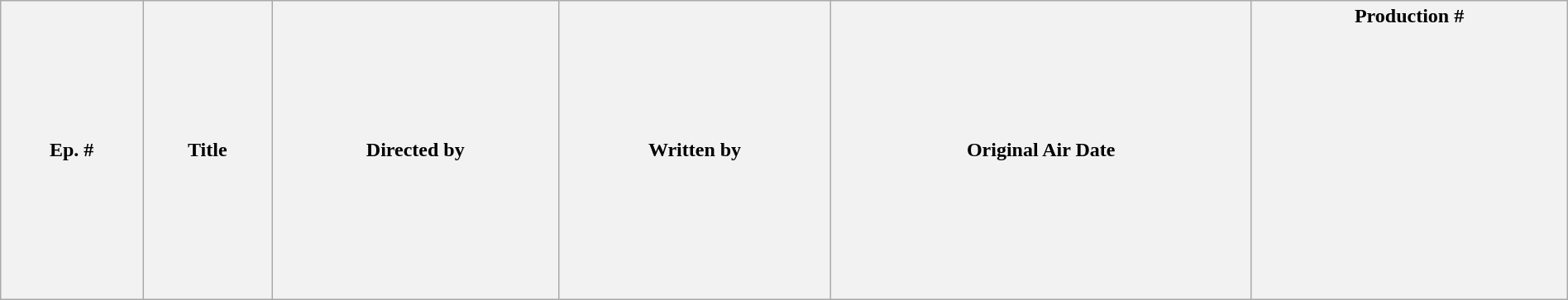<table class="wikitable plainrowheaders" style="width:100%">
<tr>
<th>Ep. #</th>
<th>Title</th>
<th>Directed by</th>
<th>Written by</th>
<th>Original Air Date</th>
<th>Production #<br><br><br><br><br><br><br><br><br><br><br><br><br></th>
</tr>
</table>
